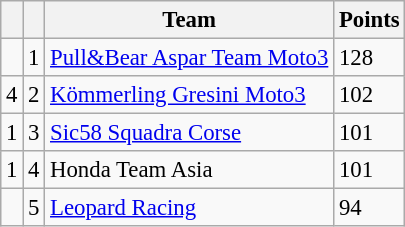<table class="wikitable" style="font-size: 95%;">
<tr>
<th></th>
<th></th>
<th>Team</th>
<th>Points</th>
</tr>
<tr>
<td></td>
<td align=center>1</td>
<td> <a href='#'>Pull&Bear Aspar Team Moto3</a></td>
<td align=left>128</td>
</tr>
<tr>
<td> 4</td>
<td align=center>2</td>
<td> <a href='#'>Kömmerling Gresini Moto3</a></td>
<td align=left>102</td>
</tr>
<tr>
<td> 1</td>
<td align=center>3</td>
<td> <a href='#'>Sic58 Squadra Corse</a></td>
<td align=left>101</td>
</tr>
<tr>
<td> 1</td>
<td align=center>4</td>
<td> Honda Team Asia</td>
<td align=left>101</td>
</tr>
<tr>
<td></td>
<td align=center>5</td>
<td> <a href='#'>Leopard Racing</a></td>
<td align=left>94</td>
</tr>
</table>
